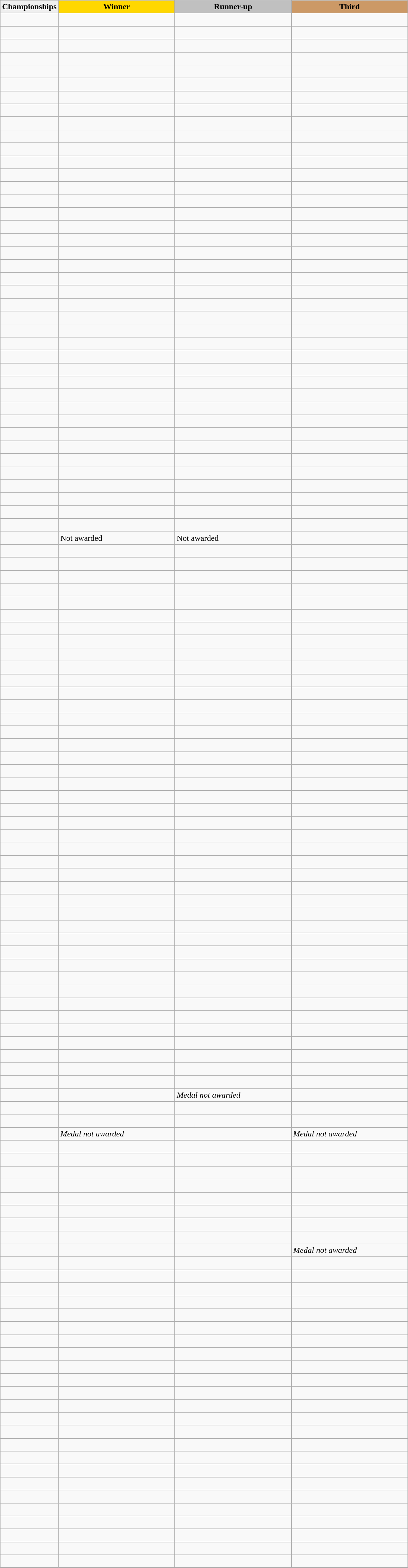<table class="wikitable sortable" style="width:800px;">
<tr>
<th style="width:10%; background:#efefef;">Championships</th>
<th style="width:30%; background:gold">Winner</th>
<th style="width:30%; background:silver">Runner-up</th>
<th style="width:30%; background:#CC9966">Third</th>
</tr>
<tr>
<td><br></td>
<td></td>
<td></td>
<td></td>
</tr>
<tr>
<td> <br></td>
<td></td>
<td></td>
<td></td>
</tr>
<tr>
<td><br></td>
<td></td>
<td></td>
<td></td>
</tr>
<tr>
<td><br></td>
<td></td>
<td></td>
<td></td>
</tr>
<tr>
<td><br></td>
<td></td>
<td></td>
<td></td>
</tr>
<tr>
<td><br></td>
<td></td>
<td></td>
<td></td>
</tr>
<tr>
<td><br></td>
<td></td>
<td></td>
<td></td>
</tr>
<tr>
<td><br></td>
<td></td>
<td></td>
<td></td>
</tr>
<tr>
<td><br></td>
<td></td>
<td></td>
<td></td>
</tr>
<tr>
<td><br></td>
<td></td>
<td></td>
<td></td>
</tr>
<tr>
<td><br></td>
<td></td>
<td></td>
<td></td>
</tr>
<tr>
<td><br></td>
<td></td>
<td></td>
<td></td>
</tr>
<tr>
<td><br></td>
<td></td>
<td></td>
<td></td>
</tr>
<tr>
<td><br></td>
<td></td>
<td></td>
<td></td>
</tr>
<tr>
<td><br></td>
<td></td>
<td></td>
<td></td>
</tr>
<tr>
<td><br></td>
<td></td>
<td></td>
<td></td>
</tr>
<tr>
<td><br></td>
<td></td>
<td></td>
<td></td>
</tr>
<tr>
<td><br></td>
<td></td>
<td></td>
<td></td>
</tr>
<tr>
<td><br></td>
<td></td>
<td></td>
<td></td>
</tr>
<tr>
<td><br></td>
<td></td>
<td></td>
<td></td>
</tr>
<tr>
<td><br></td>
<td></td>
<td></td>
<td></td>
</tr>
<tr>
<td><br></td>
<td></td>
<td></td>
<td></td>
</tr>
<tr>
<td><br></td>
<td></td>
<td></td>
<td></td>
</tr>
<tr>
<td><br></td>
<td></td>
<td></td>
<td></td>
</tr>
<tr>
<td><br></td>
<td></td>
<td></td>
<td></td>
</tr>
<tr>
<td><br></td>
<td></td>
<td></td>
<td></td>
</tr>
<tr>
<td><br></td>
<td></td>
<td></td>
<td></td>
</tr>
<tr>
<td><br></td>
<td></td>
<td></td>
<td></td>
</tr>
<tr>
<td><br></td>
<td></td>
<td></td>
<td></td>
</tr>
<tr>
<td><br></td>
<td></td>
<td></td>
<td></td>
</tr>
<tr>
<td><br></td>
<td></td>
<td></td>
<td></td>
</tr>
<tr>
<td><br></td>
<td></td>
<td></td>
<td></td>
</tr>
<tr>
<td><br></td>
<td></td>
<td></td>
<td></td>
</tr>
<tr>
<td><br></td>
<td></td>
<td></td>
<td></td>
</tr>
<tr>
<td><br></td>
<td></td>
<td></td>
<td></td>
</tr>
<tr>
<td><br></td>
<td></td>
<td></td>
<td></td>
</tr>
<tr>
<td><br></td>
<td></td>
<td></td>
<td></td>
</tr>
<tr>
<td><br></td>
<td></td>
<td></td>
<td></td>
</tr>
<tr>
<td><br></td>
<td></td>
<td></td>
<td></td>
</tr>
<tr>
<td><br></td>
<td></td>
<td></td>
<td></td>
</tr>
<tr>
<td><br></td>
<td>Not awarded</td>
<td>Not awarded</td>
<td></td>
</tr>
<tr>
<td><br></td>
<td></td>
<td></td>
<td></td>
</tr>
<tr>
<td><br></td>
<td></td>
<td></td>
<td></td>
</tr>
<tr>
<td><br></td>
<td></td>
<td></td>
<td></td>
</tr>
<tr>
<td><br></td>
<td></td>
<td></td>
<td></td>
</tr>
<tr>
<td><br></td>
<td></td>
<td></td>
<td></td>
</tr>
<tr>
<td><br></td>
<td></td>
<td></td>
<td></td>
</tr>
<tr>
<td><br></td>
<td></td>
<td></td>
<td></td>
</tr>
<tr>
<td><br></td>
<td></td>
<td></td>
<td></td>
</tr>
<tr>
<td><br></td>
<td></td>
<td></td>
<td></td>
</tr>
<tr>
<td><br></td>
<td></td>
<td></td>
<td></td>
</tr>
<tr>
<td><br></td>
<td></td>
<td></td>
<td></td>
</tr>
<tr>
<td><br></td>
<td></td>
<td></td>
<td></td>
</tr>
<tr>
<td><br></td>
<td></td>
<td></td>
<td></td>
</tr>
<tr>
<td><br></td>
<td></td>
<td></td>
<td></td>
</tr>
<tr>
<td><br></td>
<td></td>
<td></td>
<td></td>
</tr>
<tr>
<td><br></td>
<td></td>
<td></td>
<td></td>
</tr>
<tr>
<td><br></td>
<td></td>
<td></td>
<td></td>
</tr>
<tr>
<td><br></td>
<td></td>
<td></td>
<td></td>
</tr>
<tr>
<td><br></td>
<td></td>
<td></td>
<td></td>
</tr>
<tr>
<td><br></td>
<td></td>
<td></td>
<td></td>
</tr>
<tr>
<td><br></td>
<td></td>
<td></td>
<td></td>
</tr>
<tr>
<td><br></td>
<td></td>
<td></td>
<td></td>
</tr>
<tr>
<td><br></td>
<td></td>
<td></td>
<td></td>
</tr>
<tr>
<td><br></td>
<td></td>
<td></td>
<td></td>
</tr>
<tr>
<td><br></td>
<td></td>
<td></td>
<td></td>
</tr>
<tr>
<td><br></td>
<td></td>
<td></td>
<td></td>
</tr>
<tr>
<td><br></td>
<td></td>
<td></td>
<td></td>
</tr>
<tr>
<td><br></td>
<td></td>
<td></td>
<td></td>
</tr>
<tr>
<td><br></td>
<td></td>
<td></td>
<td></td>
</tr>
<tr>
<td><br></td>
<td></td>
<td></td>
<td></td>
</tr>
<tr>
<td><br></td>
<td></td>
<td></td>
<td></td>
</tr>
<tr>
<td><br></td>
<td></td>
<td></td>
<td></td>
</tr>
<tr>
<td><br></td>
<td></td>
<td></td>
<td></td>
</tr>
<tr>
<td><br></td>
<td></td>
<td></td>
<td></td>
</tr>
<tr>
<td><br></td>
<td></td>
<td></td>
<td></td>
</tr>
<tr>
<td><br></td>
<td></td>
<td></td>
<td></td>
</tr>
<tr>
<td><br></td>
<td></td>
<td></td>
<td></td>
</tr>
<tr>
<td><br></td>
<td></td>
<td></td>
<td></td>
</tr>
<tr>
<td><br></td>
<td></td>
<td></td>
<td></td>
</tr>
<tr>
<td><br></td>
<td></td>
<td></td>
<td></td>
</tr>
<tr>
<td><br></td>
<td></td>
<td></td>
<td></td>
</tr>
<tr>
<td><br></td>
<td></td>
<td></td>
<td></td>
</tr>
<tr>
<td><br></td>
<td></td>
<td><em>Medal not awarded</em></td>
<td></td>
</tr>
<tr>
<td><br></td>
<td></td>
<td></td>
<td></td>
</tr>
<tr>
<td><br></td>
<td></td>
<td></td>
<td></td>
</tr>
<tr>
<td><br></td>
<td><em>Medal not awarded</em></td>
<td></td>
<td><em>Medal not awarded</em> </td>
</tr>
<tr>
<td><br></td>
<td></td>
<td></td>
<td></td>
</tr>
<tr>
<td><br></td>
<td></td>
<td></td>
<td></td>
</tr>
<tr>
<td><br></td>
<td></td>
<td></td>
<td></td>
</tr>
<tr>
<td><br></td>
<td></td>
<td></td>
<td></td>
</tr>
<tr>
<td><br></td>
<td></td>
<td></td>
<td></td>
</tr>
<tr>
<td><br></td>
<td></td>
<td></td>
<td></td>
</tr>
<tr>
<td><br></td>
<td></td>
<td></td>
<td></td>
</tr>
<tr>
<td><br></td>
<td></td>
<td></td>
<td></td>
</tr>
<tr>
<td><br></td>
<td></td>
<td></td>
<td><em>Medal not awarded</em></td>
</tr>
<tr>
<td><br></td>
<td></td>
<td></td>
<td></td>
</tr>
<tr>
<td><br></td>
<td></td>
<td></td>
<td></td>
</tr>
<tr>
<td><br></td>
<td></td>
<td></td>
<td></td>
</tr>
<tr>
<td><br></td>
<td></td>
<td></td>
<td></td>
</tr>
<tr>
<td><br></td>
<td></td>
<td></td>
<td></td>
</tr>
<tr>
<td><br></td>
<td></td>
<td></td>
<td></td>
</tr>
<tr>
<td><br></td>
<td></td>
<td></td>
<td></td>
</tr>
<tr>
<td><br></td>
<td></td>
<td></td>
<td></td>
</tr>
<tr>
<td> <br></td>
<td></td>
<td></td>
<td></td>
</tr>
<tr>
<td> <br></td>
<td></td>
<td></td>
<td></td>
</tr>
<tr>
<td> <br></td>
<td></td>
<td></td>
<td></td>
</tr>
<tr>
<td><br></td>
<td></td>
<td></td>
<td></td>
</tr>
<tr>
<td><br></td>
<td></td>
<td></td>
<td></td>
</tr>
<tr>
<td><br></td>
<td></td>
<td></td>
<td></td>
</tr>
<tr>
<td><br></td>
<td></td>
<td></td>
<td></td>
</tr>
<tr>
<td><br></td>
<td></td>
<td></td>
<td></td>
</tr>
<tr>
<td><br></td>
<td></td>
<td></td>
<td></td>
</tr>
<tr>
<td><br></td>
<td></td>
<td></td>
<td></td>
</tr>
<tr>
<td><br></td>
<td></td>
<td></td>
<td></td>
</tr>
<tr>
<td><br></td>
<td></td>
<td></td>
<td></td>
</tr>
<tr>
<td><br></td>
<td></td>
<td></td>
<td></td>
</tr>
<tr>
<td><br></td>
<td></td>
<td></td>
<td></td>
</tr>
<tr>
<td><br></td>
<td></td>
<td></td>
<td></td>
</tr>
<tr>
<td><br></td>
<td></td>
<td></td>
<td></td>
</tr>
</table>
